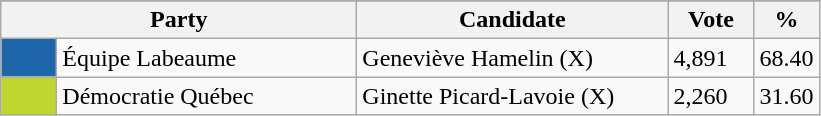<table class="wikitable">
<tr>
</tr>
<tr>
<th bgcolor="#DDDDFF" width="230px" colspan="2">Party</th>
<th bgcolor="#DDDDFF" width="200px">Candidate</th>
<th bgcolor="#DDDDFF" width="50px">Vote</th>
<th bgcolor="#DDDDFF" width="30px">%</th>
</tr>
<tr>
<td bgcolor=#1D66A9 width="30px"> </td>
<td>Équipe Labeaume</td>
<td>Geneviève Hamelin (X)</td>
<td>4,891</td>
<td>68.40</td>
</tr>
<tr>
<td bgcolor=#BFD630 width="30px"> </td>
<td>Démocratie Québec</td>
<td>Ginette Picard-Lavoie (X)</td>
<td>2,260</td>
<td>31.60</td>
</tr>
</table>
